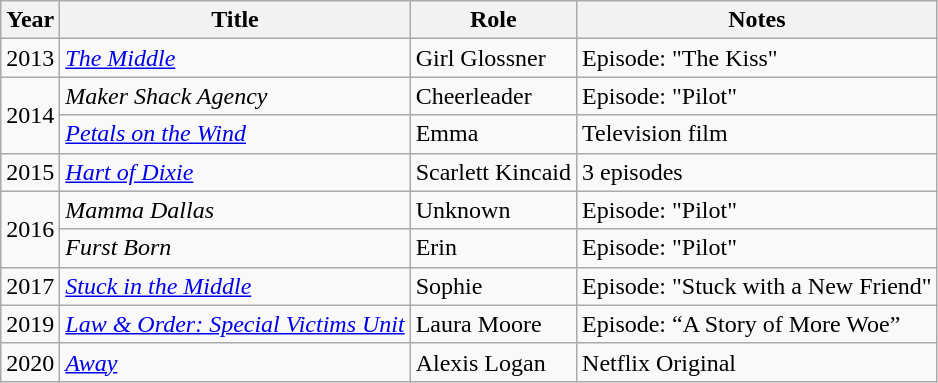<table class="wikitable sortable">
<tr>
<th>Year</th>
<th>Title</th>
<th>Role</th>
<th class="unsortable">Notes</th>
</tr>
<tr>
<td>2013</td>
<td><em><a href='#'>The Middle</a></em></td>
<td>Girl Glossner</td>
<td>Episode: "The Kiss"</td>
</tr>
<tr>
<td rowspan="2">2014</td>
<td><em>Maker Shack Agency</em></td>
<td>Cheerleader</td>
<td>Episode: "Pilot"</td>
</tr>
<tr>
<td><em><a href='#'>Petals on the Wind</a></em></td>
<td>Emma</td>
<td>Television film</td>
</tr>
<tr>
<td>2015</td>
<td><em><a href='#'>Hart of Dixie</a></em></td>
<td>Scarlett Kincaid</td>
<td>3 episodes</td>
</tr>
<tr>
<td rowspan="2">2016</td>
<td><em>Mamma Dallas</em></td>
<td>Unknown</td>
<td>Episode: "Pilot"</td>
</tr>
<tr>
<td><em>Furst Born</em></td>
<td>Erin</td>
<td>Episode: "Pilot"</td>
</tr>
<tr>
<td>2017</td>
<td><em><a href='#'>Stuck in the Middle</a></em></td>
<td>Sophie</td>
<td>Episode: "Stuck with a New Friend"</td>
</tr>
<tr>
<td>2019</td>
<td><em><a href='#'>Law & Order: Special Victims Unit</a></em></td>
<td>Laura Moore</td>
<td>Episode: “A Story of More Woe”</td>
</tr>
<tr>
<td>2020</td>
<td><em><a href='#'>Away</a></em></td>
<td>Alexis Logan</td>
<td>Netflix Original</td>
</tr>
</table>
